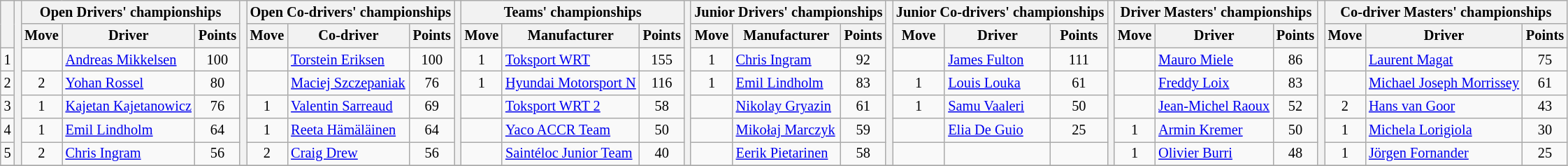<table class="wikitable" style="font-size:85%;">
<tr>
<th rowspan="2"></th>
<th rowspan="7" style="width:5px;"></th>
<th colspan="3" nowrap>Open Drivers' championships</th>
<th rowspan="7" style="width:5px;"></th>
<th colspan="3" nowrap>Open Co-drivers' championships</th>
<th rowspan="7" style="width:5px;"></th>
<th colspan="3" nowrap>Teams' championships</th>
<th rowspan="7" style="width:5px;"></th>
<th colspan="3" nowrap>Junior Drivers' championships</th>
<th rowspan="7" style="width:5px;"></th>
<th colspan="3" nowrap>Junior Co-drivers' championships</th>
<th rowspan="7" style="width:5px;"></th>
<th colspan="3" nowrap>Driver Masters' championships</th>
<th rowspan="7" style="width:5px;"></th>
<th colspan="3" nowrap>Co-driver Masters' championships</th>
</tr>
<tr>
<th>Move</th>
<th>Driver</th>
<th>Points</th>
<th>Move</th>
<th>Co-driver</th>
<th>Points</th>
<th>Move</th>
<th>Manufacturer</th>
<th>Points</th>
<th>Move</th>
<th>Manufacturer</th>
<th>Points</th>
<th>Move</th>
<th>Driver</th>
<th>Points</th>
<th>Move</th>
<th>Driver</th>
<th>Points</th>
<th>Move</th>
<th>Driver</th>
<th>Points</th>
</tr>
<tr>
<td align="center">1</td>
<td align="center"></td>
<td><a href='#'>Andreas Mikkelsen</a></td>
<td align="center">100</td>
<td align="center"></td>
<td><a href='#'>Torstein Eriksen</a></td>
<td align="center">100</td>
<td align="center"> 1</td>
<td><a href='#'>Toksport WRT</a></td>
<td align="center">155</td>
<td align="center"> 1</td>
<td nowrap><a href='#'>Chris Ingram</a></td>
<td align="center">92</td>
<td align="center"></td>
<td><a href='#'>James Fulton</a></td>
<td align="center">111</td>
<td align="center"></td>
<td><a href='#'>Mauro Miele</a></td>
<td align="center">86</td>
<td align="center"></td>
<td><a href='#'>Laurent Magat</a></td>
<td align="center">75</td>
</tr>
<tr>
<td align="center">2</td>
<td align="center"> 2</td>
<td><a href='#'>Yohan Rossel</a></td>
<td align="center">80</td>
<td align="center"></td>
<td nowrap><a href='#'>Maciej Szczepaniak</a></td>
<td align="center">76</td>
<td align="center"> 1</td>
<td nowrap><a href='#'>Hyundai Motorsport N</a></td>
<td align="center">116</td>
<td align="center"> 1</td>
<td><a href='#'>Emil Lindholm</a></td>
<td align="center">83</td>
<td align="center"> 1</td>
<td><a href='#'>Louis Louka</a></td>
<td align="center">61</td>
<td align="center"></td>
<td><a href='#'>Freddy Loix</a></td>
<td align="center">83</td>
<td align="center"></td>
<td nowrap><a href='#'>Michael Joseph Morrissey</a></td>
<td align="center">61</td>
</tr>
<tr>
<td align="center">3</td>
<td align="center"> 1</td>
<td nowrap><a href='#'>Kajetan Kajetanowicz</a></td>
<td align="center">76</td>
<td align="center"> 1</td>
<td nowrap><a href='#'>Valentin Sarreaud</a></td>
<td align="center">69</td>
<td align="center"></td>
<td><a href='#'>Toksport WRT 2</a></td>
<td align="center">58</td>
<td align="center"></td>
<td><a href='#'>Nikolay Gryazin</a></td>
<td align="center">61</td>
<td align="center"> 1</td>
<td><a href='#'>Samu Vaaleri</a></td>
<td align="center">50</td>
<td align="center"></td>
<td nowrap><a href='#'>Jean-Michel Raoux</a></td>
<td align="center">52</td>
<td align="center"> 2</td>
<td><a href='#'>Hans van Goor</a></td>
<td align="center">43</td>
</tr>
<tr>
<td align="center">4</td>
<td align="center"> 1</td>
<td><a href='#'>Emil Lindholm</a></td>
<td align="center">64</td>
<td align="center"> 1</td>
<td nowrap><a href='#'>Reeta Hämäläinen</a></td>
<td align="center">64</td>
<td align="center"></td>
<td><a href='#'>Yaco ACCR Team</a></td>
<td align="center">50</td>
<td align="center"></td>
<td nowrap><a href='#'>Mikołaj Marczyk</a></td>
<td align="center">59</td>
<td align="center"></td>
<td><a href='#'>Elia De Guio</a></td>
<td align="center">25</td>
<td align="center"> 1</td>
<td><a href='#'>Armin Kremer</a></td>
<td align="center">50</td>
<td align="center"> 1</td>
<td><a href='#'>Michela Lorigiola</a></td>
<td align="center">30</td>
</tr>
<tr>
<td align="center">5</td>
<td align="center"> 2</td>
<td><a href='#'>Chris Ingram</a></td>
<td align="center">56</td>
<td align="center"> 2</td>
<td><a href='#'>Craig Drew</a></td>
<td align="center">56</td>
<td align="center"></td>
<td nowrap><a href='#'>Saintéloc Junior Team</a></td>
<td align="center">40</td>
<td align="center"></td>
<td><a href='#'>Eerik Pietarinen</a></td>
<td align="center">58</td>
<td></td>
<td></td>
<td></td>
<td align="center"> 1</td>
<td><a href='#'>Olivier Burri</a></td>
<td align="center">48</td>
<td align="center"> 1</td>
<td><a href='#'>Jörgen Fornander</a></td>
<td align="center">25</td>
</tr>
<tr>
</tr>
</table>
